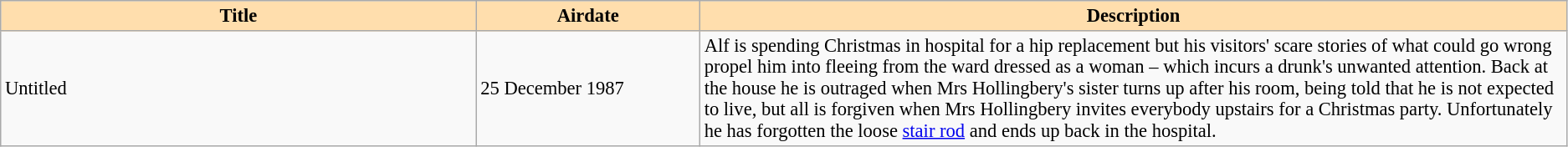<table class="wikitable" border=1 style="font-size: 94%">
<tr>
<th style="background:#ffdead" width=17%>Title</th>
<th style="background:#ffdead" width=8%>Airdate</th>
<th style="background:#ffdead" width=31%>Description</th>
</tr>
<tr>
<td>Untitled</td>
<td>25 December 1987</td>
<td>Alf is spending Christmas in hospital for a hip replacement but his visitors' scare stories of what could go wrong propel him into fleeing from the ward dressed as a woman – which incurs a drunk's unwanted attention. Back at the house he is outraged when Mrs Hollingbery's sister turns up after his room, being told that he is not expected to live, but all is forgiven when Mrs Hollingbery invites everybody upstairs for a Christmas party. Unfortunately he has forgotten the loose <a href='#'>stair rod</a> and ends up back in the hospital.</td>
</tr>
</table>
